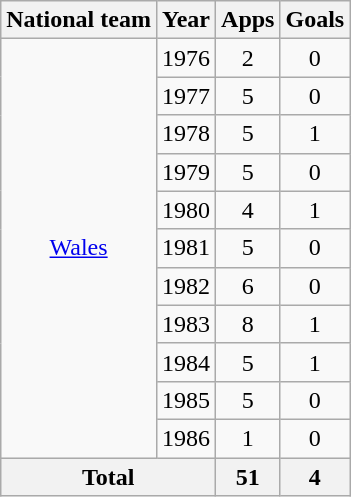<table class=wikitable style="text-align: center">
<tr>
<th>National team</th>
<th>Year</th>
<th>Apps</th>
<th>Goals</th>
</tr>
<tr>
<td rowspan=11><a href='#'>Wales</a></td>
<td>1976</td>
<td>2</td>
<td>0</td>
</tr>
<tr>
<td>1977</td>
<td>5</td>
<td>0</td>
</tr>
<tr>
<td>1978</td>
<td>5</td>
<td>1</td>
</tr>
<tr>
<td>1979</td>
<td>5</td>
<td>0</td>
</tr>
<tr>
<td>1980</td>
<td>4</td>
<td>1</td>
</tr>
<tr>
<td>1981</td>
<td>5</td>
<td>0</td>
</tr>
<tr>
<td>1982</td>
<td>6</td>
<td>0</td>
</tr>
<tr>
<td>1983</td>
<td>8</td>
<td>1</td>
</tr>
<tr>
<td>1984</td>
<td>5</td>
<td>1</td>
</tr>
<tr>
<td>1985</td>
<td>5</td>
<td>0</td>
</tr>
<tr>
<td>1986</td>
<td>1</td>
<td>0</td>
</tr>
<tr>
<th colspan=2>Total</th>
<th>51</th>
<th>4</th>
</tr>
</table>
